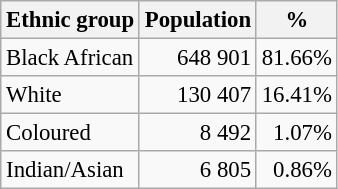<table class="wikitable" style="font-size: 95%; text-align: right">
<tr>
<th>Ethnic group</th>
<th>Population</th>
<th>%</th>
</tr>
<tr>
<td align=left>Black African</td>
<td>648 901</td>
<td>81.66%</td>
</tr>
<tr>
<td align=left>White</td>
<td>130 407</td>
<td>16.41%</td>
</tr>
<tr>
<td align=left>Coloured</td>
<td>8 492</td>
<td>1.07%</td>
</tr>
<tr>
<td align=left>Indian/Asian</td>
<td>6 805</td>
<td>0.86%</td>
</tr>
</table>
